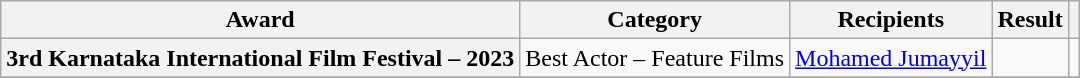<table class="wikitable plainrowheaders sortable">
<tr>
<th scope="col">Award</th>
<th scope="col">Category</th>
<th scope="col">Recipients</th>
<th scope="col">Result</th>
<th scope="col" class="unsortable"></th>
</tr>
<tr>
<th scope="row">3rd Karnataka International Film Festival – 2023</th>
<td>Best Actor – Feature Films</td>
<td><a href='#'>Mohamed Jumayyil</a></td>
<td></td>
<td style="text-align:center;"></td>
</tr>
<tr>
</tr>
</table>
